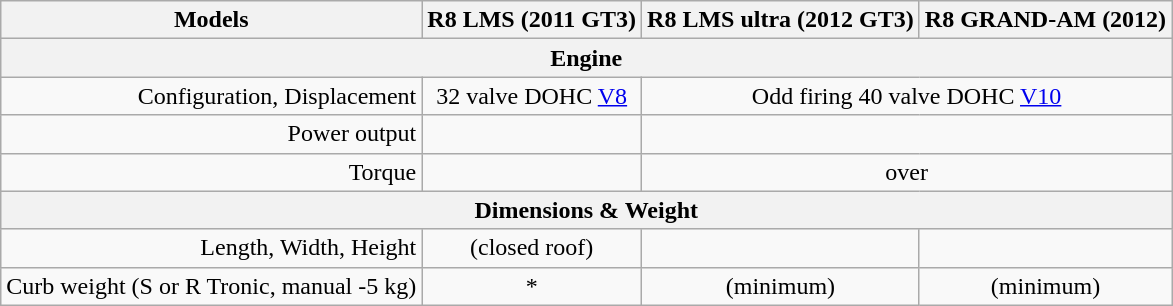<table class="wikitable" style="text-align:center;">
<tr>
<th>Models</th>
<th>R8 LMS (2011 GT3)</th>
<th>R8 LMS ultra (2012 GT3)</th>
<th>R8 GRAND-AM (2012)</th>
</tr>
<tr>
<th colspan="5">Engine</th>
</tr>
<tr>
<td style="text-align:right;">Configuration, Displacement</td>
<td> 32 valve DOHC <a href='#'>V8</a></td>
<td colspan="2"> Odd firing 40 valve DOHC <a href='#'>V10</a></td>
</tr>
<tr>
<td style="text-align:right;">Power output</td>
<td></td>
<td colspan="2"></td>
</tr>
<tr>
<td style="text-align:right;">Torque</td>
<td></td>
<td colspan="2">over </td>
</tr>
<tr>
<th colspan="5">Dimensions & Weight</th>
</tr>
<tr>
<td style="text-align:right;">Length, Width, Height</td>
<td> (closed roof)</td>
<td></td>
<td></td>
</tr>
<tr>
<td style="text-align:right;">Curb weight (S or R Tronic, manual -5 kg)</td>
<td>*</td>
<td> (minimum)</td>
<td> (minimum)</td>
</tr>
</table>
